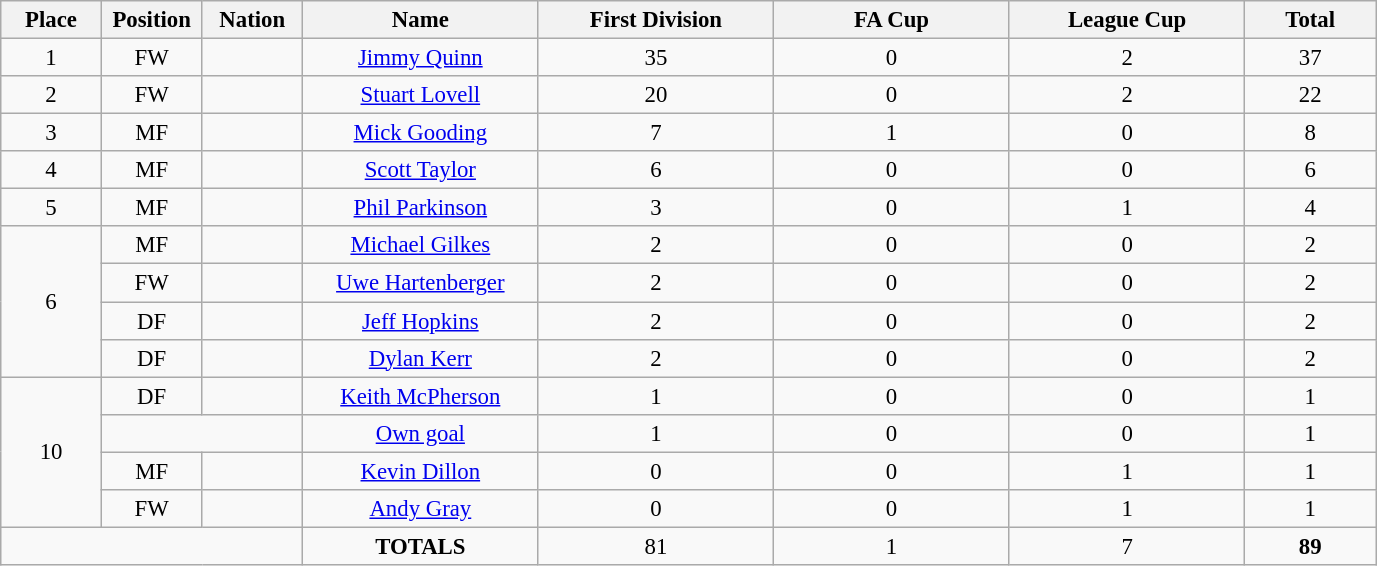<table class="wikitable" style="font-size: 95%; text-align: center;">
<tr>
<th width=60>Place</th>
<th width=60>Position</th>
<th width=60>Nation</th>
<th width=150>Name</th>
<th width=150>First Division</th>
<th width=150>FA Cup</th>
<th width=150>League Cup</th>
<th width=80>Total</th>
</tr>
<tr>
<td>1</td>
<td>FW</td>
<td></td>
<td><a href='#'>Jimmy Quinn</a></td>
<td>35</td>
<td>0</td>
<td>2</td>
<td>37</td>
</tr>
<tr>
<td>2</td>
<td>FW</td>
<td></td>
<td><a href='#'>Stuart Lovell</a></td>
<td>20</td>
<td>0</td>
<td>2</td>
<td>22</td>
</tr>
<tr>
<td>3</td>
<td>MF</td>
<td></td>
<td><a href='#'>Mick Gooding</a></td>
<td>7</td>
<td>1</td>
<td>0</td>
<td>8</td>
</tr>
<tr>
<td>4</td>
<td>MF</td>
<td></td>
<td><a href='#'>Scott Taylor</a></td>
<td>6</td>
<td>0</td>
<td>0</td>
<td>6</td>
</tr>
<tr>
<td>5</td>
<td>MF</td>
<td></td>
<td><a href='#'>Phil Parkinson</a></td>
<td>3</td>
<td>0</td>
<td>1</td>
<td>4</td>
</tr>
<tr>
<td rowspan="4">6</td>
<td>MF</td>
<td></td>
<td><a href='#'>Michael Gilkes</a></td>
<td>2</td>
<td>0</td>
<td>0</td>
<td>2</td>
</tr>
<tr>
<td>FW</td>
<td></td>
<td><a href='#'>Uwe Hartenberger</a></td>
<td>2</td>
<td>0</td>
<td>0</td>
<td>2</td>
</tr>
<tr>
<td>DF</td>
<td></td>
<td><a href='#'>Jeff Hopkins</a></td>
<td>2</td>
<td>0</td>
<td>0</td>
<td>2</td>
</tr>
<tr>
<td>DF</td>
<td></td>
<td><a href='#'>Dylan Kerr</a></td>
<td>2</td>
<td>0</td>
<td>0</td>
<td>2</td>
</tr>
<tr>
<td rowspan="4">10</td>
<td>DF</td>
<td></td>
<td><a href='#'>Keith McPherson</a></td>
<td>1</td>
<td>0</td>
<td>0</td>
<td>1</td>
</tr>
<tr>
<td colspan="2"></td>
<td><a href='#'>Own goal</a></td>
<td>1</td>
<td>0</td>
<td>0</td>
<td>1</td>
</tr>
<tr>
<td>MF</td>
<td></td>
<td><a href='#'>Kevin Dillon</a></td>
<td>0</td>
<td>0</td>
<td>1</td>
<td>1</td>
</tr>
<tr>
<td>FW</td>
<td></td>
<td><a href='#'>Andy Gray</a></td>
<td>0</td>
<td>0</td>
<td>1</td>
<td>1</td>
</tr>
<tr>
<td colspan="3"></td>
<td><strong>TOTALS</strong></td>
<td>81</td>
<td>1</td>
<td>7</td>
<td><strong>89</strong></td>
</tr>
</table>
